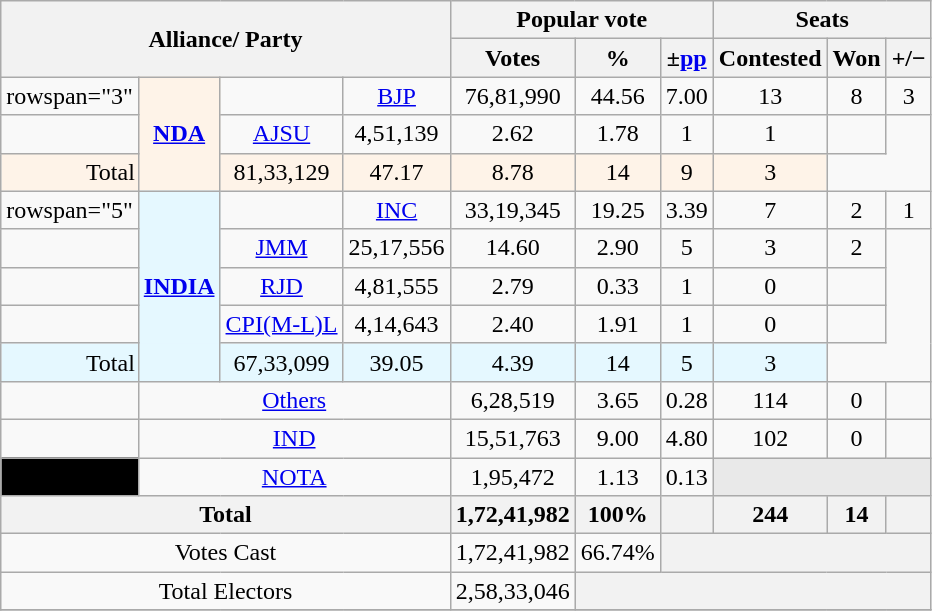<table class="wikitable sortable" style="text-align:center;">
<tr>
<th colspan="4" rowspan="2">Alliance/ Party</th>
<th colspan="3">Popular vote</th>
<th colspan="3">Seats</th>
</tr>
<tr>
<th>Votes</th>
<th>%</th>
<th>±<a href='#'>pp</a></th>
<th>Contested</th>
<th>Won</th>
<th><strong>+/−</strong></th>
</tr>
<tr>
<td>rowspan="3" </td>
<th rowspan="3"style="background:#fef3e8"><a href='#'>NDA</a></th>
<td></td>
<td><a href='#'>BJP</a></td>
<td>76,81,990</td>
<td>44.56</td>
<td> 7.00</td>
<td>13</td>
<td>8</td>
<td> 3</td>
</tr>
<tr>
<td></td>
<td><a href='#'>AJSU</a></td>
<td>4,51,139</td>
<td>2.62</td>
<td> 1.78</td>
<td>1</td>
<td>1</td>
<td></td>
</tr>
<tr>
<td colspan="2"style="background:#fef3e8">Total</td>
<td style="background:#fef3e8">81,33,129</td>
<td style="background:#fef3e8">47.17</td>
<td style="background:#fef3e8"> 8.78</td>
<td style="background:#fef3e8">14</td>
<td style="background:#fef3e8">9</td>
<td style="background:#fef3e8"> 3</td>
</tr>
<tr>
<td>rowspan="5" </td>
<th rowspan="5"style="background:#E5F8FF"><a href='#'>INDIA</a></th>
<td></td>
<td><a href='#'>INC</a></td>
<td>33,19,345</td>
<td>19.25</td>
<td> 3.39</td>
<td>7</td>
<td>2</td>
<td> 1</td>
</tr>
<tr>
<td></td>
<td><a href='#'>JMM</a></td>
<td>25,17,556</td>
<td>14.60</td>
<td> 2.90</td>
<td>5</td>
<td>3</td>
<td> 2</td>
</tr>
<tr>
<td></td>
<td><a href='#'>RJD</a></td>
<td>4,81,555</td>
<td>2.79</td>
<td> 0.33</td>
<td>1</td>
<td>0</td>
<td></td>
</tr>
<tr>
<td></td>
<td><a href='#'>CPI(M-L)L</a></td>
<td>4,14,643</td>
<td>2.40</td>
<td> 1.91</td>
<td>1</td>
<td>0</td>
<td></td>
</tr>
<tr>
<td colspan="2"style="background:#E5F8FF">Total</td>
<td style="background:#E5F8FF">67,33,099</td>
<td style="background:#E5F8FF">39.05</td>
<td style="background:#E5F8FF"> 4.39</td>
<td style="background:#E5F8FF">14</td>
<td style="background:#E5F8FF">5</td>
<td style="background:#E5F8FF"> 3</td>
</tr>
<tr>
<td></td>
<td colspan="3"><a href='#'>Others</a></td>
<td>6,28,519</td>
<td>3.65</td>
<td> 0.28</td>
<td>114</td>
<td>0</td>
<td></td>
</tr>
<tr>
<td></td>
<td colspan="3"><a href='#'>IND</a></td>
<td>15,51,763</td>
<td>9.00</td>
<td> 4.80</td>
<td>102</td>
<td>0</td>
<td></td>
</tr>
<tr>
<td bgcolor="Black"></td>
<td colspan="3"><a href='#'>NOTA</a></td>
<td>1,95,472</td>
<td>1.13</td>
<td> 0.13</td>
<th colspan="3" style="background-color:#E9E9E9"></th>
</tr>
<tr>
<th colspan="4">Total</th>
<th>1,72,41,982</th>
<th>100%</th>
<th></th>
<th>244</th>
<th>14</th>
<th></th>
</tr>
<tr>
<td colspan="4">Votes Cast</td>
<td>1,72,41,982</td>
<td>66.74%</td>
<th colspan="4"></th>
</tr>
<tr>
<td colspan="4">Total Electors</td>
<td>2,58,33,046</td>
<th colspan="5"></th>
</tr>
<tr>
</tr>
</table>
